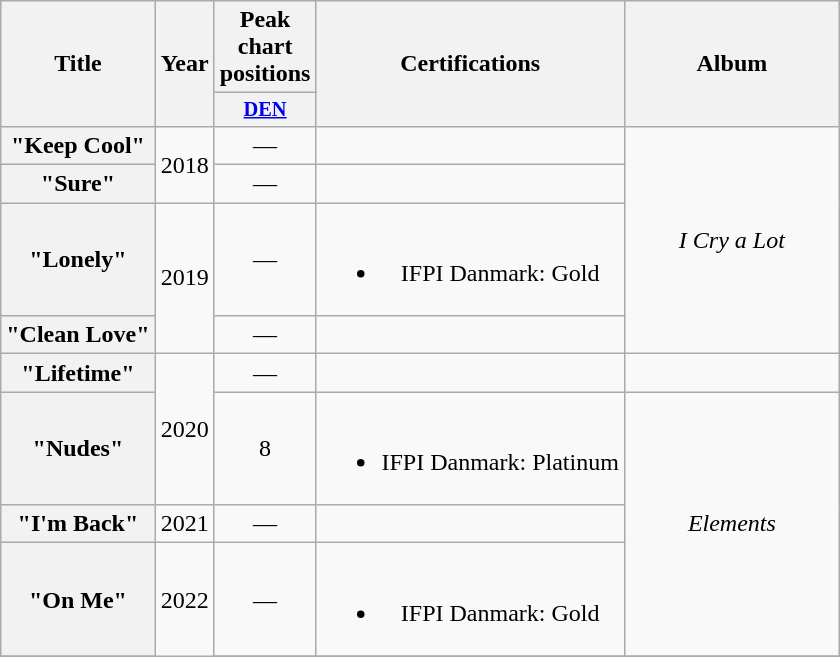<table class="wikitable plainrowheaders" style="text-align:center;">
<tr>
<th scope="col" rowspan="2">Title</th>
<th scope="col" rowspan="2">Year</th>
<th scope="col">Peak chart positions</th>
<th scope="col" rowspan="2">Certifications</th>
<th scope="col" rowspan="2" style="width:8.5em;">Album</th>
</tr>
<tr>
<th scope="col" style="width:3em;font-size:85%;"><a href='#'>DEN</a><br></th>
</tr>
<tr>
<th scope="row">"Keep Cool"</th>
<td rowspan="2">2018</td>
<td>—</td>
<td></td>
<td rowspan="4"><em>I Cry a Lot</em></td>
</tr>
<tr>
<th scope="row">"Sure"</th>
<td>—</td>
<td></td>
</tr>
<tr>
<th scope="row">"Lonely"</th>
<td rowspan="2">2019</td>
<td>—</td>
<td><br><ul><li>IFPI Danmark: Gold</li></ul></td>
</tr>
<tr>
<th scope="row">"Clean Love"</th>
<td>—</td>
<td></td>
</tr>
<tr>
<th scope="row">"Lifetime"<br></th>
<td rowspan="2">2020</td>
<td>—</td>
<td></td>
<td></td>
</tr>
<tr>
<th scope="row">"Nudes"</th>
<td>8</td>
<td><br><ul><li>IFPI Danmark: Platinum</li></ul></td>
<td rowspan="3"><em>Elements</em></td>
</tr>
<tr>
<th scope="row">"I'm Back"</th>
<td>2021</td>
<td>—</td>
<td></td>
</tr>
<tr>
<th scope="row">"On Me"</th>
<td rowspan="2">2022</td>
<td>—</td>
<td><br><ul><li>IFPI Danmark: Gold</li></ul></td>
</tr>
<tr>
</tr>
</table>
